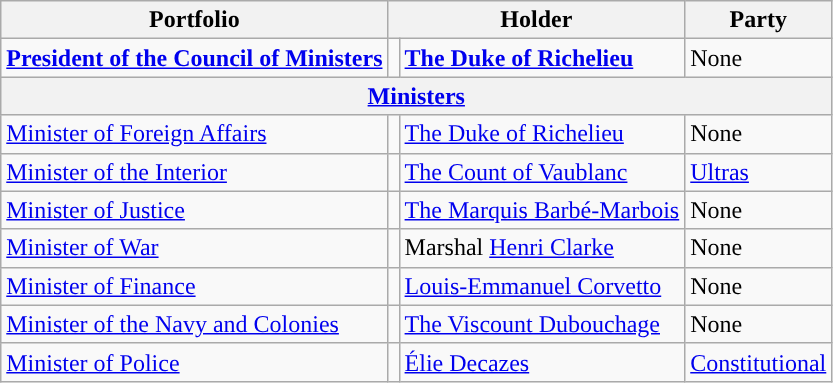<table class="wikitable">
<tr>
<th>Portfolio</th>
<th colspan=2>Holder</th>
<th>Party</th>
</tr>
<tr>
<td><strong><a href='#'>President of the Council of Ministers</a></strong></td>
<td style="background:"></td>
<td><strong><a href='#'>The Duke of Richelieu</a></strong></td>
<td>None</td>
</tr>
<tr>
<th colspan=4 align=center><a href='#'>Ministers</a></th>
</tr>
<tr>
<td><a href='#'>Minister of Foreign Affairs</a></td>
<td style="background:"></td>
<td><a href='#'>The Duke of Richelieu</a></td>
<td>None</td>
</tr>
<tr>
<td><a href='#'>Minister of the Interior</a></td>
<td style="background:"></td>
<td><a href='#'>The Count of Vaublanc</a></td>
<td><a href='#'>Ultras</a></td>
</tr>
<tr>
<td><a href='#'>Minister of Justice</a></td>
<td style="background:"></td>
<td><a href='#'>The Marquis Barbé-Marbois</a></td>
<td>None</td>
</tr>
<tr>
<td><a href='#'>Minister of War</a></td>
<td style="background:"></td>
<td>Marshal <a href='#'>Henri Clarke</a></td>
<td>None</td>
</tr>
<tr>
<td><a href='#'>Minister of Finance</a></td>
<td style="background:"></td>
<td><a href='#'>Louis-Emmanuel Corvetto</a></td>
<td>None</td>
</tr>
<tr>
<td><a href='#'>Minister of the Navy and Colonies</a></td>
<td style="background:"></td>
<td><a href='#'>The Viscount Dubouchage</a></td>
<td>None</td>
</tr>
<tr>
<td><a href='#'>Minister of Police</a></td>
<td style="background:"></td>
<td><a href='#'>Élie Decazes</a></td>
<td><a href='#'>Constitutional</a></td>
</tr>
</table>
